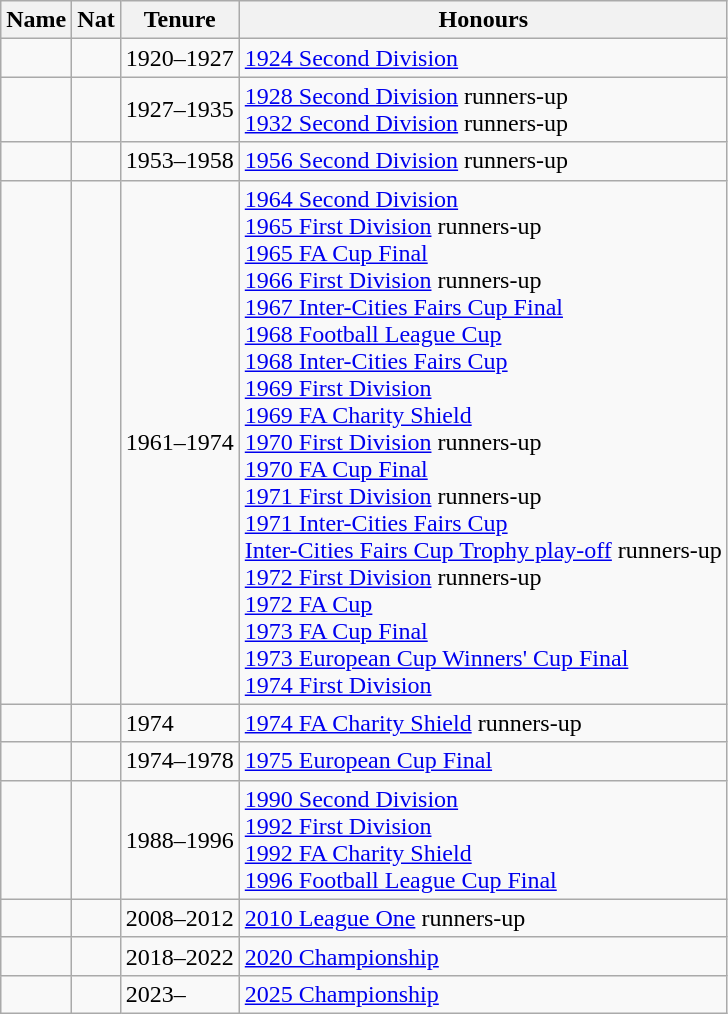<table class="wikitable sortable" style="text-align: left">
<tr>
<th>Name</th>
<th>Nat</th>
<th>Tenure</th>
<th>Honours</th>
</tr>
<tr>
<td align="left"></td>
<td></td>
<td>1920–1927</td>
<td><a href='#'>1924 Second Division</a></td>
</tr>
<tr>
<td align="left"></td>
<td></td>
<td>1927–1935</td>
<td><a href='#'>1928 Second Division</a> runners-up <br> <a href='#'>1932 Second Division</a> runners-up</td>
</tr>
<tr>
<td align="left"></td>
<td></td>
<td>1953–1958</td>
<td><a href='#'>1956 Second Division</a> runners-up</td>
</tr>
<tr>
<td align="left"></td>
<td></td>
<td>1961–1974</td>
<td><a href='#'>1964 Second Division</a> <br> <a href='#'>1965 First Division</a> runners-up <br> <a href='#'>1965 FA Cup Final</a> <br> <a href='#'>1966 First Division</a> runners-up <br> <a href='#'>1967 Inter-Cities Fairs Cup Final</a> <br> <a href='#'>1968 Football League Cup</a> <br> <a href='#'>1968 Inter-Cities Fairs Cup</a> <br> <a href='#'>1969 First Division</a> <br> <a href='#'>1969 FA Charity Shield</a> <br> <a href='#'>1970 First Division</a> runners-up <br> <a href='#'>1970 FA Cup Final</a> <br> <a href='#'>1971 First Division</a> runners-up <br> <a href='#'>1971 Inter-Cities Fairs Cup</a> <br> <a href='#'>Inter-Cities Fairs Cup Trophy play-off</a> runners-up <br> <a href='#'>1972 First Division</a> runners-up <br> <a href='#'>1972 FA Cup</a> <br> <a href='#'>1973 FA Cup Final</a> <br> <a href='#'>1973 European Cup Winners' Cup Final</a> <br> <a href='#'>1974 First Division</a></td>
</tr>
<tr>
<td align="left"></td>
<td></td>
<td>1974</td>
<td><a href='#'>1974 FA Charity Shield</a> runners-up</td>
</tr>
<tr>
<td align="left"></td>
<td></td>
<td>1974–1978</td>
<td><a href='#'>1975 European Cup Final</a></td>
</tr>
<tr>
<td align="left"></td>
<td></td>
<td>1988–1996</td>
<td><a href='#'>1990 Second Division</a> <br> <a href='#'>1992 First Division</a> <br> <a href='#'>1992 FA Charity Shield</a> <br> <a href='#'>1996 Football League Cup Final</a></td>
</tr>
<tr>
<td align="left"></td>
<td></td>
<td>2008–2012</td>
<td><a href='#'>2010 League One</a> runners-up</td>
</tr>
<tr>
<td align="left"></td>
<td></td>
<td>2018–2022</td>
<td><a href='#'>2020 Championship</a></td>
</tr>
<tr>
<td align="left"></td>
<td></td>
<td>2023–</td>
<td><a href='#'>2025 Championship</a></td>
</tr>
</table>
